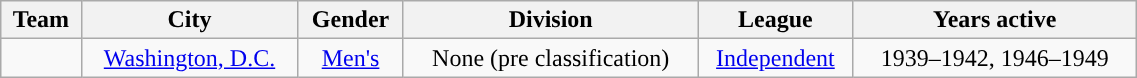<table class="wikitable sortable" width="60%">
<tr>
<th>Team</th>
<th>City</th>
<th>Gender</th>
<th>Division</th>
<th>League</th>
<th>Years active</th>
</tr>
<tr align=center>
<td><strong><a href='#'></a></strong></td>
<td><a href='#'>Washington, D.C.</a></td>
<td><a href='#'>Men's</a></td>
<td>None (pre classification)</td>
<td><a href='#'>Independent</a></td>
<td>1939–1942, 1946–1949</td>
</tr>
</table>
